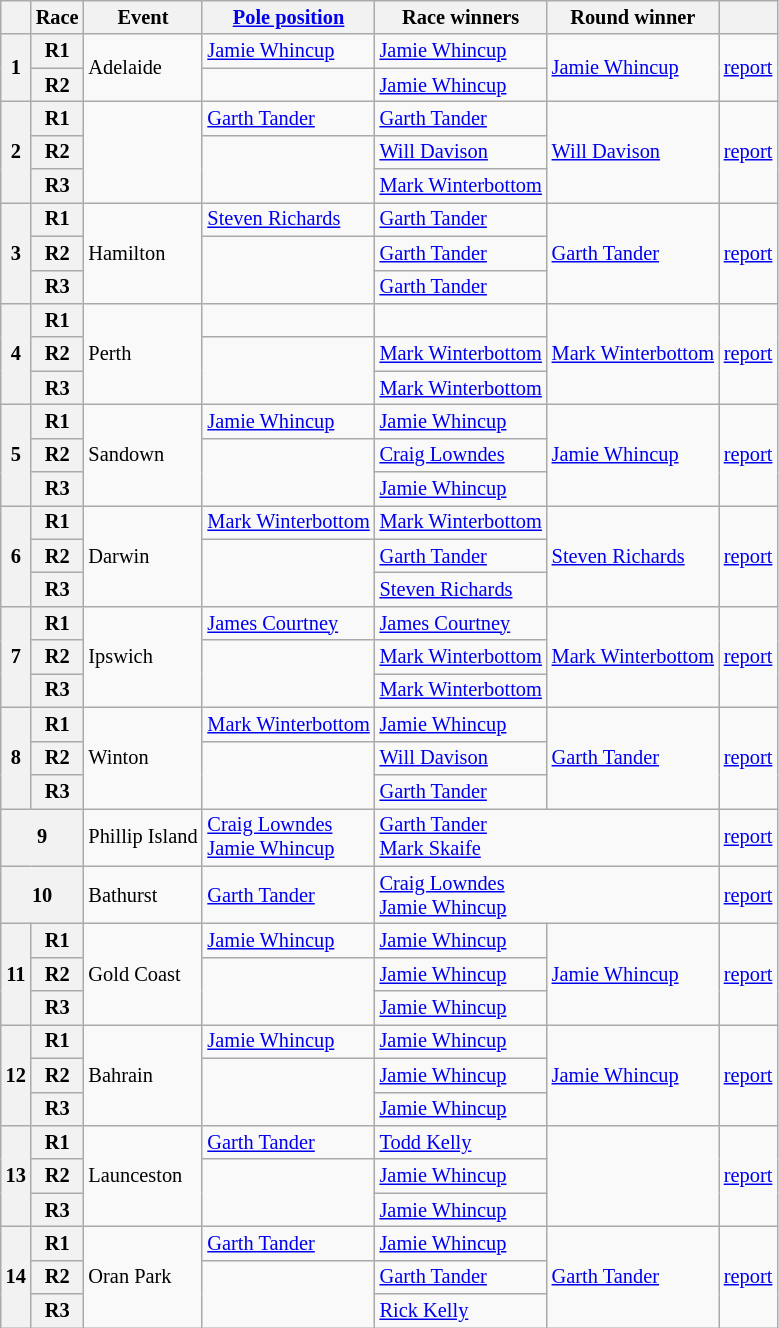<table class="wikitable" style=font-size:85%;>
<tr>
<th></th>
<th>Race</th>
<th>Event</th>
<th><a href='#'>Pole position</a></th>
<th>Race winners</th>
<th>Round winner</th>
<th></th>
</tr>
<tr>
<th rowspan=2>1</th>
<th>R1</th>
<td rowspan=2>Adelaide</td>
<td> <a href='#'>Jamie Whincup</a></td>
<td> <a href='#'>Jamie Whincup</a></td>
<td rowspan=2> <a href='#'>Jamie Whincup</a><br></td>
<td rowspan=2><a href='#'>report</a></td>
</tr>
<tr>
<th>R2</th>
<td></td>
<td> <a href='#'>Jamie Whincup</a></td>
</tr>
<tr>
<th rowspan=3>2</th>
<th>R1</th>
<td rowspan=3></td>
<td> <a href='#'>Garth Tander</a></td>
<td> <a href='#'>Garth Tander</a></td>
<td rowspan=3> <a href='#'>Will Davison</a><br></td>
<td rowspan=3><a href='#'>report</a></td>
</tr>
<tr>
<th>R2</th>
<td rowspan=2></td>
<td> <a href='#'>Will Davison</a></td>
</tr>
<tr>
<th>R3</th>
<td> <a href='#'>Mark Winterbottom</a></td>
</tr>
<tr>
<th rowspan=3>3</th>
<th>R1</th>
<td rowspan=3>Hamilton</td>
<td> <a href='#'>Steven Richards</a></td>
<td> <a href='#'>Garth Tander</a></td>
<td rowspan=3> <a href='#'>Garth Tander</a><br></td>
<td rowspan=3><a href='#'>report</a></td>
</tr>
<tr>
<th>R2</th>
<td rowspan=2></td>
<td> <a href='#'>Garth Tander</a></td>
</tr>
<tr>
<th>R3</th>
<td> <a href='#'>Garth Tander</a></td>
</tr>
<tr>
<th rowspan=3>4</th>
<th>R1</th>
<td rowspan=3>Perth</td>
<td></td>
<td></td>
<td rowspan=3> <a href='#'>Mark Winterbottom</a><br></td>
<td rowspan=3><a href='#'>report</a></td>
</tr>
<tr>
<th>R2</th>
<td rowspan=2></td>
<td> <a href='#'>Mark Winterbottom</a></td>
</tr>
<tr>
<th>R3</th>
<td> <a href='#'>Mark Winterbottom</a></td>
</tr>
<tr>
<th rowspan=3>5</th>
<th>R1</th>
<td rowspan=3>Sandown</td>
<td> <a href='#'>Jamie Whincup</a></td>
<td> <a href='#'>Jamie Whincup</a></td>
<td rowspan=3> <a href='#'>Jamie Whincup</a><br></td>
<td rowspan=3><a href='#'>report</a></td>
</tr>
<tr>
<th>R2</th>
<td rowspan=2></td>
<td> <a href='#'>Craig Lowndes</a></td>
</tr>
<tr>
<th>R3</th>
<td> <a href='#'>Jamie Whincup</a></td>
</tr>
<tr>
<th rowspan=3>6</th>
<th>R1</th>
<td rowspan=3>Darwin</td>
<td> <a href='#'>Mark Winterbottom</a></td>
<td> <a href='#'>Mark Winterbottom</a></td>
<td rowspan=3> <a href='#'>Steven Richards</a><br></td>
<td rowspan=3><a href='#'>report</a></td>
</tr>
<tr>
<th>R2</th>
<td rowspan=2></td>
<td> <a href='#'>Garth Tander</a></td>
</tr>
<tr>
<th>R3</th>
<td> <a href='#'>Steven Richards</a></td>
</tr>
<tr>
<th rowspan=3>7</th>
<th>R1</th>
<td rowspan=3>Ipswich</td>
<td> <a href='#'>James Courtney</a></td>
<td> <a href='#'>James Courtney</a></td>
<td rowspan=3> <a href='#'>Mark Winterbottom</a><br></td>
<td rowspan=3><a href='#'>report</a></td>
</tr>
<tr>
<th>R2</th>
<td rowspan=2></td>
<td> <a href='#'>Mark Winterbottom</a></td>
</tr>
<tr>
<th>R3</th>
<td> <a href='#'>Mark Winterbottom</a></td>
</tr>
<tr>
<th rowspan=3>8</th>
<th>R1</th>
<td rowspan=3>Winton</td>
<td> <a href='#'>Mark Winterbottom</a></td>
<td> <a href='#'>Jamie Whincup</a></td>
<td rowspan=3> <a href='#'>Garth Tander</a><br></td>
<td rowspan=3><a href='#'>report</a></td>
</tr>
<tr>
<th>R2</th>
<td rowspan=2></td>
<td> <a href='#'>Will Davison</a></td>
</tr>
<tr>
<th>R3</th>
<td> <a href='#'>Garth Tander</a></td>
</tr>
<tr>
<th colspan=2>9</th>
<td>Phillip Island</td>
<td> <a href='#'>Craig Lowndes</a><br> <a href='#'>Jamie Whincup</a></td>
<td colspan=2> <a href='#'>Garth Tander</a><br> <a href='#'>Mark Skaife</a><br></td>
<td><a href='#'>report</a></td>
</tr>
<tr>
<th colspan=2>10</th>
<td>Bathurst</td>
<td> <a href='#'>Garth Tander</a></td>
<td colspan=2> <a href='#'>Craig Lowndes</a><br> <a href='#'>Jamie Whincup</a><br></td>
<td><a href='#'>report</a></td>
</tr>
<tr>
<th rowspan=3>11</th>
<th>R1</th>
<td rowspan=3>Gold Coast</td>
<td> <a href='#'>Jamie Whincup</a></td>
<td> <a href='#'>Jamie Whincup</a></td>
<td rowspan=3> <a href='#'>Jamie Whincup</a><br></td>
<td rowspan=3><a href='#'>report</a></td>
</tr>
<tr>
<th>R2</th>
<td rowspan=2></td>
<td> <a href='#'>Jamie Whincup</a></td>
</tr>
<tr>
<th>R3</th>
<td> <a href='#'>Jamie Whincup</a></td>
</tr>
<tr>
<th rowspan=3>12</th>
<th>R1</th>
<td rowspan=3>Bahrain</td>
<td> <a href='#'>Jamie Whincup</a></td>
<td> <a href='#'>Jamie Whincup</a></td>
<td rowspan=3> <a href='#'>Jamie Whincup</a><br></td>
<td rowspan=3><a href='#'>report</a></td>
</tr>
<tr>
<th>R2</th>
<td rowspan=2></td>
<td> <a href='#'>Jamie Whincup</a></td>
</tr>
<tr>
<th>R3</th>
<td> <a href='#'>Jamie Whincup</a></td>
</tr>
<tr>
<th rowspan=3>13</th>
<th>R1</th>
<td rowspan=3>Launceston</td>
<td> <a href='#'>Garth Tander</a></td>
<td> <a href='#'>Todd Kelly</a></td>
<td rowspan=3></td>
<td rowspan=3><a href='#'>report</a></td>
</tr>
<tr>
<th>R2</th>
<td rowspan=2></td>
<td> <a href='#'>Jamie Whincup</a></td>
</tr>
<tr>
<th>R3</th>
<td> <a href='#'>Jamie Whincup</a></td>
</tr>
<tr>
<th rowspan=3>14</th>
<th>R1</th>
<td rowspan=3>Oran Park</td>
<td> <a href='#'>Garth Tander</a></td>
<td> <a href='#'>Jamie Whincup</a></td>
<td rowspan=3> <a href='#'>Garth Tander</a><br></td>
<td rowspan=3><a href='#'>report</a></td>
</tr>
<tr>
<th>R2</th>
<td rowspan=2></td>
<td> <a href='#'>Garth Tander</a></td>
</tr>
<tr>
<th>R3</th>
<td> <a href='#'>Rick Kelly</a></td>
</tr>
</table>
